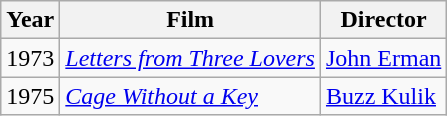<table class="wikitable">
<tr>
<th>Year</th>
<th>Film</th>
<th>Director</th>
</tr>
<tr>
<td>1973</td>
<td><em><a href='#'>Letters from Three Lovers</a></em></td>
<td><a href='#'>John Erman</a></td>
</tr>
<tr>
<td>1975</td>
<td><em><a href='#'>Cage Without a Key</a></em></td>
<td><a href='#'>Buzz Kulik</a></td>
</tr>
</table>
